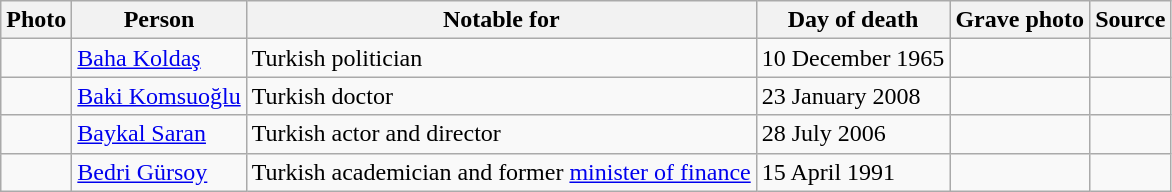<table class="wikitable sortable">
<tr>
<th scope=col>Photo</th>
<th scope=col>Person</th>
<th scope=col>Notable for</th>
<th scope=col>Day of death</th>
<th scope=col>Grave photo</th>
<th scope=col>Source</th>
</tr>
<tr>
<td></td>
<td><a href='#'>Baha Koldaş</a></td>
<td>Turkish politician</td>
<td>10 December 1965</td>
<td></td>
<td></td>
</tr>
<tr>
<td></td>
<td><a href='#'>Baki Komsuoğlu</a></td>
<td>Turkish doctor</td>
<td>23 January 2008</td>
<td></td>
<td></td>
</tr>
<tr>
<td></td>
<td><a href='#'>Baykal Saran</a></td>
<td>Turkish actor and director</td>
<td>28 July 2006</td>
<td></td>
<td></td>
</tr>
<tr>
<td></td>
<td><a href='#'>Bedri Gürsoy</a></td>
<td>Turkish academician and former <a href='#'>minister of finance</a></td>
<td>15 April 1991</td>
<td></td>
<td></td>
</tr>
</table>
